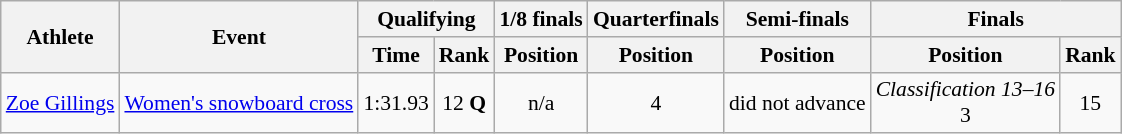<table class="wikitable" style="font-size:90%">
<tr>
<th rowspan="2">Athlete</th>
<th rowspan="2">Event</th>
<th colspan="2">Qualifying</th>
<th>1/8 finals</th>
<th>Quarterfinals</th>
<th>Semi-finals</th>
<th colspan=2>Finals</th>
</tr>
<tr>
<th>Time</th>
<th>Rank</th>
<th>Position</th>
<th>Position</th>
<th>Position</th>
<th>Position</th>
<th>Rank</th>
</tr>
<tr>
<td><a href='#'>Zoe Gillings</a></td>
<td><a href='#'>Women's snowboard cross</a></td>
<td align="center">1:31.93</td>
<td align="center">12 <strong>Q</strong></td>
<td align="center">n/a</td>
<td align="center">4</td>
<td align="center">did not advance</td>
<td align="center"><em>Classification 13–16</em> <br> 3</td>
<td align="center">15</td>
</tr>
</table>
